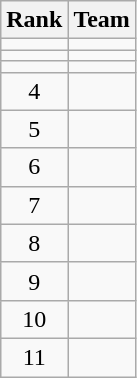<table class=wikitable style="text-align:center">
<tr>
<th>Rank</th>
<th>Team</th>
</tr>
<tr>
<td></td>
<td align=left></td>
</tr>
<tr>
<td></td>
<td align=left></td>
</tr>
<tr>
<td></td>
<td align=left></td>
</tr>
<tr>
<td>4</td>
<td align=left></td>
</tr>
<tr>
<td>5</td>
<td align=left></td>
</tr>
<tr>
<td>6</td>
<td align=left></td>
</tr>
<tr>
<td>7</td>
<td align=left></td>
</tr>
<tr>
<td>8</td>
<td align=left></td>
</tr>
<tr>
<td>9</td>
<td align=left></td>
</tr>
<tr>
<td>10</td>
<td align=left></td>
</tr>
<tr>
<td>11</td>
<td align=left></td>
</tr>
</table>
